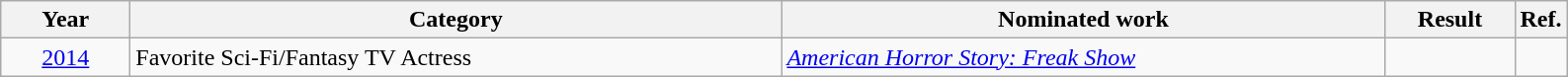<table class=wikitable>
<tr>
<th scope="col" style="width:5em;">Year</th>
<th scope="col" style="width:27em;">Category</th>
<th scope="col" style="width:25em;">Nominated work</th>
<th scope="col" style="width:5em;">Result</th>
<th>Ref.</th>
</tr>
<tr>
<td style="text-align:center;"><a href='#'>2014</a></td>
<td>Favorite Sci-Fi/Fantasy TV Actress</td>
<td><em><a href='#'>American Horror Story: Freak Show</a></em></td>
<td></td>
<td align=center></td>
</tr>
</table>
